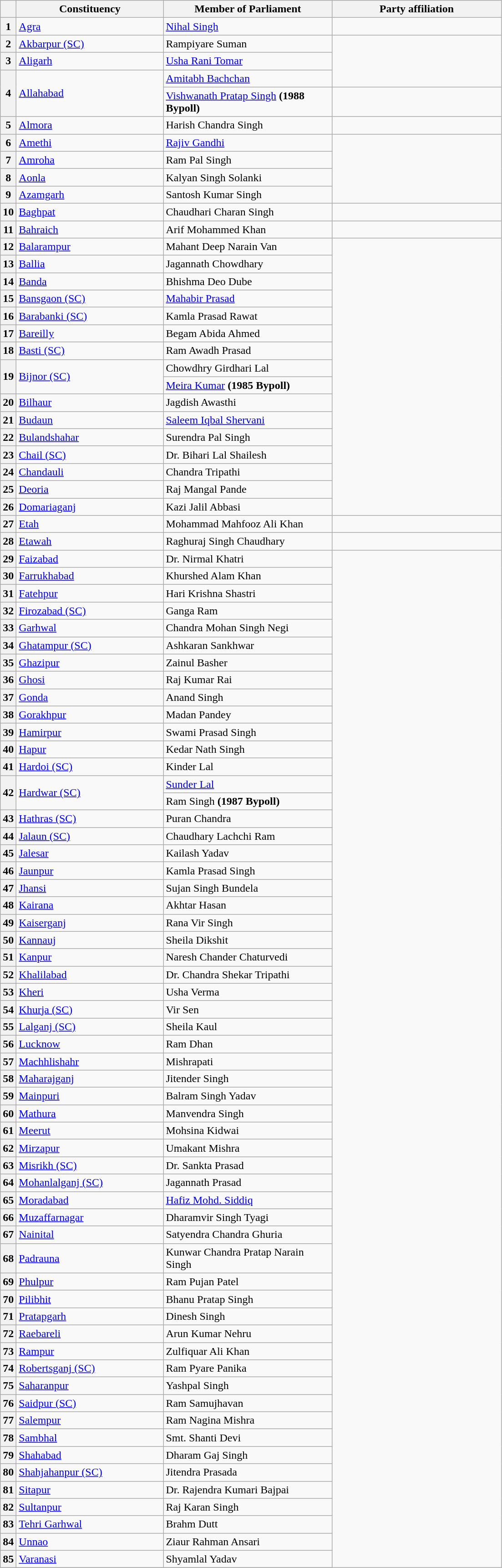<table class="wikitable sortable">
<tr style="text-align:center;">
<th></th>
<th style="width:13em">Constituency</th>
<th style="width:15em">Member of Parliament</th>
<th colspan="2" style="width:15em">Party affiliation</th>
</tr>
<tr>
<th>1</th>
<td><a href='#'>Agra</a></td>
<td><a href='#'>Nihal Singh</a></td>
<td></td>
</tr>
<tr>
<th>2</th>
<td><a href='#'>Akbarpur (SC)</a></td>
<td>Rampiyare Suman</td>
</tr>
<tr>
<th>3</th>
<td><a href='#'>Aligarh</a></td>
<td><a href='#'>Usha Rani Tomar</a></td>
</tr>
<tr>
<th rowspan=2>4</th>
<td rowspan=2><a href='#'>Allahabad</a></td>
<td><a href='#'>Amitabh Bachchan</a></td>
</tr>
<tr>
<td><a href='#'>Vishwanath Pratap Singh</a> <strong>(1988 Bypoll)</strong></td>
<td></td>
</tr>
<tr>
<th>5</th>
<td><a href='#'>Almora</a></td>
<td>Harish Chandra Singh</td>
<td></td>
</tr>
<tr>
<th>6</th>
<td><a href='#'>Amethi</a></td>
<td><a href='#'>Rajiv Gandhi</a></td>
</tr>
<tr>
<th>7</th>
<td><a href='#'>Amroha</a></td>
<td>Ram Pal Singh</td>
</tr>
<tr>
<th>8</th>
<td><a href='#'>Aonla</a></td>
<td>Kalyan Singh Solanki</td>
</tr>
<tr>
<th>9</th>
<td><a href='#'>Azamgarh</a></td>
<td>Santosh Kumar Singh</td>
</tr>
<tr>
<th>10</th>
<td><a href='#'>Baghpat</a></td>
<td>Chaudhari Charan Singh</td>
<td></td>
</tr>
<tr>
<th>11</th>
<td><a href='#'>Bahraich</a></td>
<td>Arif Mohammed Khan</td>
<td></td>
</tr>
<tr>
<th>12</th>
<td><a href='#'>Balarampur</a></td>
<td>Mahant Deep Narain Van</td>
</tr>
<tr>
<th>13</th>
<td><a href='#'>Ballia</a></td>
<td>Jagannath Chowdhary</td>
</tr>
<tr>
<th>14</th>
<td><a href='#'>Banda</a></td>
<td>Bhishma Deo Dube</td>
</tr>
<tr>
<th>15</th>
<td><a href='#'>Bansgaon (SC)</a></td>
<td><a href='#'>Mahabir Prasad</a></td>
</tr>
<tr>
<th>16</th>
<td><a href='#'>Barabanki (SC)</a></td>
<td>Kamla Prasad Rawat</td>
</tr>
<tr>
<th>17</th>
<td><a href='#'>Bareilly</a></td>
<td>Begam Abida Ahmed</td>
</tr>
<tr>
<th>18</th>
<td><a href='#'>Basti (SC)</a></td>
<td>Ram Awadh Prasad</td>
</tr>
<tr>
<th rowspan=2>19</th>
<td rowspan=2><a href='#'>Bijnor (SC)</a></td>
<td>Chowdhry Girdhari Lal</td>
</tr>
<tr>
<td><a href='#'>Meira Kumar</a> <strong>(1985 Bypoll)</strong></td>
</tr>
<tr>
<th>20</th>
<td><a href='#'>Bilhaur</a></td>
<td>Jagdish Awasthi</td>
</tr>
<tr>
<th>21</th>
<td><a href='#'>Budaun</a></td>
<td><a href='#'>Saleem Iqbal Shervani</a></td>
</tr>
<tr>
<th>22</th>
<td><a href='#'>Bulandshahar</a></td>
<td>Surendra Pal Singh</td>
</tr>
<tr>
<th>23</th>
<td><a href='#'>Chail (SC)</a></td>
<td>Dr. Bihari Lal Shailesh</td>
</tr>
<tr>
<th>24</th>
<td><a href='#'>Chandauli</a></td>
<td>Chandra Tripathi</td>
</tr>
<tr>
<th>25</th>
<td><a href='#'>Deoria</a></td>
<td>Raj Mangal Pande</td>
</tr>
<tr>
<th>26</th>
<td><a href='#'>Domariaganj</a></td>
<td>Kazi Jalil Abbasi</td>
</tr>
<tr>
<th>27</th>
<td><a href='#'>Etah</a></td>
<td>Mohammad Mahfooz Ali Khan</td>
<td></td>
</tr>
<tr>
<th>28</th>
<td><a href='#'>Etawah</a></td>
<td>Raghuraj Singh Chaudhary</td>
<td></td>
</tr>
<tr>
<th>29</th>
<td><a href='#'>Faizabad</a></td>
<td>Dr. Nirmal Khatri</td>
</tr>
<tr>
<th>30</th>
<td><a href='#'>Farrukhabad</a></td>
<td>Khurshed Alam Khan</td>
</tr>
<tr>
<th>31</th>
<td><a href='#'>Fatehpur</a></td>
<td>Hari Krishna Shastri</td>
</tr>
<tr>
<th>32</th>
<td><a href='#'>Firozabad (SC)</a></td>
<td>Ganga Ram</td>
</tr>
<tr>
<th>33</th>
<td><a href='#'>Garhwal</a></td>
<td>Chandra Mohan Singh Negi</td>
</tr>
<tr>
<th>34</th>
<td><a href='#'>Ghatampur (SC)</a></td>
<td>Ashkaran Sankhwar</td>
</tr>
<tr>
<th>35</th>
<td><a href='#'>Ghazipur</a></td>
<td>Zainul Basher</td>
</tr>
<tr>
<th>36</th>
<td><a href='#'>Ghosi</a></td>
<td>Raj Kumar Rai</td>
</tr>
<tr>
<th>37</th>
<td><a href='#'>Gonda</a></td>
<td>Anand Singh</td>
</tr>
<tr>
<th>38</th>
<td><a href='#'>Gorakhpur</a></td>
<td>Madan Pandey</td>
</tr>
<tr>
<th>39</th>
<td><a href='#'>Hamirpur</a></td>
<td>Swami Prasad Singh</td>
</tr>
<tr>
<th>40</th>
<td><a href='#'>Hapur</a></td>
<td>Kedar Nath Singh</td>
</tr>
<tr>
<th>41</th>
<td><a href='#'>Hardoi (SC)</a></td>
<td>Kinder Lal</td>
</tr>
<tr>
<th rowspan=2>42</th>
<td rowspan=2><a href='#'>Hardwar (SC)</a></td>
<td><a href='#'>Sunder Lal</a></td>
</tr>
<tr>
<td>Ram Singh <strong>(1987 Bypoll)</strong></td>
</tr>
<tr>
<th>43</th>
<td><a href='#'>Hathras (SC)</a></td>
<td>Puran Chandra</td>
</tr>
<tr>
<th>44</th>
<td><a href='#'>Jalaun (SC)</a></td>
<td>Chaudhary Lachchi Ram</td>
</tr>
<tr>
<th>45</th>
<td><a href='#'>Jalesar</a></td>
<td>Kailash Yadav</td>
</tr>
<tr>
<th>46</th>
<td><a href='#'>Jaunpur</a></td>
<td>Kamla Prasad Singh</td>
</tr>
<tr>
<th>47</th>
<td><a href='#'>Jhansi</a></td>
<td>Sujan Singh Bundela</td>
</tr>
<tr>
<th>48</th>
<td><a href='#'>Kairana</a></td>
<td>Akhtar Hasan</td>
</tr>
<tr>
<th>49</th>
<td><a href='#'>Kaiserganj</a></td>
<td>Rana Vir Singh</td>
</tr>
<tr>
<th>50</th>
<td><a href='#'>Kannauj</a></td>
<td>Sheila Dikshit</td>
</tr>
<tr>
<th>51</th>
<td><a href='#'>Kanpur</a></td>
<td>Naresh Chander Chaturvedi</td>
</tr>
<tr>
<th>52</th>
<td><a href='#'>Khalilabad</a></td>
<td>Dr. Chandra Shekar Tripathi</td>
</tr>
<tr>
<th>53</th>
<td><a href='#'>Kheri</a></td>
<td>Usha Verma</td>
</tr>
<tr>
<th>54</th>
<td><a href='#'>Khurja (SC)</a></td>
<td>Vir Sen</td>
</tr>
<tr>
<th>55</th>
<td><a href='#'>Lalganj (SC)</a></td>
<td>Sheila Kaul</td>
</tr>
<tr>
<th>56</th>
<td><a href='#'>Lucknow</a></td>
<td>Ram Dhan</td>
</tr>
<tr>
<th>57</th>
<td><a href='#'>Machhlishahr</a></td>
<td>Mishrapati</td>
</tr>
<tr>
<th>58</th>
<td><a href='#'>Maharajganj</a></td>
<td>Jitender Singh</td>
</tr>
<tr>
<th>59</th>
<td><a href='#'>Mainpuri</a></td>
<td>Balram Singh Yadav</td>
</tr>
<tr>
<th>60</th>
<td><a href='#'>Mathura</a></td>
<td>Manvendra Singh</td>
</tr>
<tr>
<th>61</th>
<td><a href='#'>Meerut</a></td>
<td>Mohsina Kidwai</td>
</tr>
<tr>
<th>62</th>
<td><a href='#'>Mirzapur</a></td>
<td>Umakant Mishra</td>
</tr>
<tr>
<th>63</th>
<td><a href='#'>Misrikh (SC)</a></td>
<td>Dr. Sankta Prasad</td>
</tr>
<tr>
<th>64</th>
<td><a href='#'>Mohanlalganj (SC)</a></td>
<td>Jagannath Prasad</td>
</tr>
<tr>
<th>65</th>
<td><a href='#'>Moradabad</a></td>
<td><a href='#'>Hafiz Mohd. Siddiq</a></td>
</tr>
<tr>
<th>66</th>
<td><a href='#'>Muzaffarnagar</a></td>
<td>Dharamvir Singh Tyagi</td>
</tr>
<tr>
<th>67</th>
<td><a href='#'>Nainital</a></td>
<td>Satyendra Chandra Ghuria</td>
</tr>
<tr>
<th>68</th>
<td><a href='#'>Padrauna</a></td>
<td>Kunwar Chandra Pratap Narain Singh</td>
</tr>
<tr>
<th>69</th>
<td><a href='#'>Phulpur</a></td>
<td>Ram Pujan Patel</td>
</tr>
<tr>
<th>70</th>
<td><a href='#'>Pilibhit</a></td>
<td>Bhanu Pratap Singh</td>
</tr>
<tr>
<th>71</th>
<td><a href='#'>Pratapgarh</a></td>
<td>Dinesh Singh</td>
</tr>
<tr>
<th>72</th>
<td><a href='#'>Raebareli</a></td>
<td>Arun Kumar Nehru</td>
</tr>
<tr>
<th>73</th>
<td><a href='#'>Rampur</a></td>
<td>Zulfiquar Ali Khan</td>
</tr>
<tr>
<th>74</th>
<td><a href='#'>Robertsganj (SC)</a></td>
<td>Ram Pyare Panika</td>
</tr>
<tr>
<th>75</th>
<td><a href='#'>Saharanpur</a></td>
<td>Yashpal Singh</td>
</tr>
<tr>
<th>76</th>
<td><a href='#'>Saidpur (SC)</a></td>
<td>Ram Samujhavan</td>
</tr>
<tr>
<th>77</th>
<td><a href='#'>Salempur</a></td>
<td>Ram Nagina Mishra</td>
</tr>
<tr>
<th>78</th>
<td><a href='#'>Sambhal</a></td>
<td>Smt. Shanti Devi</td>
</tr>
<tr>
<th>79</th>
<td><a href='#'>Shahabad</a></td>
<td>Dharam Gaj Singh</td>
</tr>
<tr>
<th>80</th>
<td><a href='#'>Shahjahanpur (SC)</a></td>
<td>Jitendra Prasada</td>
</tr>
<tr>
<th>81</th>
<td><a href='#'>Sitapur</a></td>
<td>Dr. Rajendra Kumari Bajpai</td>
</tr>
<tr>
<th>82</th>
<td><a href='#'>Sultanpur</a></td>
<td>Raj Karan Singh</td>
</tr>
<tr>
<th>83</th>
<td><a href='#'>Tehri Garhwal</a></td>
<td>Brahm Dutt</td>
</tr>
<tr>
<th>84</th>
<td><a href='#'>Unnao</a></td>
<td>Ziaur Rahman Ansari</td>
</tr>
<tr>
<th>85</th>
<td><a href='#'>Varanasi</a></td>
<td>Shyamlal Yadav</td>
</tr>
<tr>
</tr>
</table>
